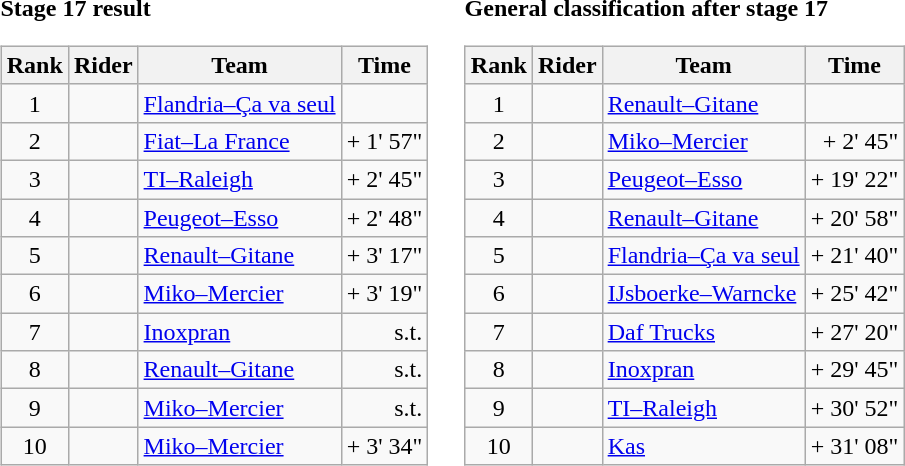<table>
<tr>
<td><strong>Stage 17 result</strong><br><table class="wikitable">
<tr>
<th scope="col">Rank</th>
<th scope="col">Rider</th>
<th scope="col">Team</th>
<th scope="col">Time</th>
</tr>
<tr>
<td style="text-align:center;">1</td>
<td></td>
<td><a href='#'>Flandria–Ça va seul</a></td>
<td style="text-align:right;"></td>
</tr>
<tr>
<td style="text-align:center;">2</td>
<td></td>
<td><a href='#'>Fiat–La France</a></td>
<td style="text-align:right;">+ 1' 57"</td>
</tr>
<tr>
<td style="text-align:center;">3</td>
<td></td>
<td><a href='#'>TI–Raleigh</a></td>
<td style="text-align:right;">+ 2' 45"</td>
</tr>
<tr>
<td style="text-align:center;">4</td>
<td></td>
<td><a href='#'>Peugeot–Esso</a></td>
<td style="text-align:right;">+ 2' 48"</td>
</tr>
<tr>
<td style="text-align:center;">5</td>
<td></td>
<td><a href='#'>Renault–Gitane</a></td>
<td style="text-align:right;">+ 3' 17"</td>
</tr>
<tr>
<td style="text-align:center;">6</td>
<td></td>
<td><a href='#'>Miko–Mercier</a></td>
<td style="text-align:right;">+ 3' 19"</td>
</tr>
<tr>
<td style="text-align:center;">7</td>
<td></td>
<td><a href='#'>Inoxpran</a></td>
<td style="text-align:right;">s.t.</td>
</tr>
<tr>
<td style="text-align:center;">8</td>
<td></td>
<td><a href='#'>Renault–Gitane</a></td>
<td style="text-align:right;">s.t.</td>
</tr>
<tr>
<td style="text-align:center;">9</td>
<td></td>
<td><a href='#'>Miko–Mercier</a></td>
<td style="text-align:right;">s.t.</td>
</tr>
<tr>
<td style="text-align:center;">10</td>
<td></td>
<td><a href='#'>Miko–Mercier</a></td>
<td style="text-align:right;">+ 3' 34"</td>
</tr>
</table>
</td>
<td></td>
<td><strong>General classification after stage 17</strong><br><table class="wikitable">
<tr>
<th scope="col">Rank</th>
<th scope="col">Rider</th>
<th scope="col">Team</th>
<th scope="col">Time</th>
</tr>
<tr>
<td style="text-align:center;">1</td>
<td> </td>
<td><a href='#'>Renault–Gitane</a></td>
<td style="text-align:right;"></td>
</tr>
<tr>
<td style="text-align:center;">2</td>
<td></td>
<td><a href='#'>Miko–Mercier</a></td>
<td style="text-align:right;">+ 2' 45"</td>
</tr>
<tr>
<td style="text-align:center;">3</td>
<td></td>
<td><a href='#'>Peugeot–Esso</a></td>
<td style="text-align:right;">+ 19' 22"</td>
</tr>
<tr>
<td style="text-align:center;">4</td>
<td></td>
<td><a href='#'>Renault–Gitane</a></td>
<td style="text-align:right;">+ 20' 58"</td>
</tr>
<tr>
<td style="text-align:center;">5</td>
<td></td>
<td><a href='#'>Flandria–Ça va seul</a></td>
<td style="text-align:right;">+ 21' 40"</td>
</tr>
<tr>
<td style="text-align:center;">6</td>
<td></td>
<td><a href='#'>IJsboerke–Warncke</a></td>
<td style="text-align:right;">+ 25' 42"</td>
</tr>
<tr>
<td style="text-align:center;">7</td>
<td></td>
<td><a href='#'>Daf Trucks</a></td>
<td style="text-align:right;">+ 27' 20"</td>
</tr>
<tr>
<td style="text-align:center;">8</td>
<td></td>
<td><a href='#'>Inoxpran</a></td>
<td style="text-align:right;">+ 29' 45"</td>
</tr>
<tr>
<td style="text-align:center;">9</td>
<td></td>
<td><a href='#'>TI–Raleigh</a></td>
<td style="text-align:right;">+ 30' 52"</td>
</tr>
<tr>
<td style="text-align:center;">10</td>
<td></td>
<td><a href='#'>Kas</a></td>
<td style="text-align:right;">+ 31' 08"</td>
</tr>
</table>
</td>
</tr>
</table>
